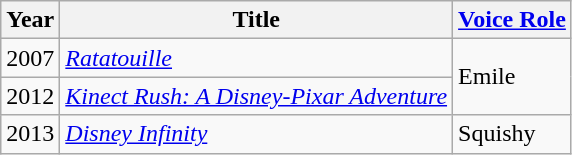<table class="wikitable">
<tr>
<th>Year</th>
<th>Title</th>
<th><a href='#'>Voice Role</a></th>
</tr>
<tr>
<td>2007</td>
<td><em><a href='#'>Ratatouille</a></em></td>
<td rowspan=2>Emile</td>
</tr>
<tr>
<td>2012</td>
<td><em><a href='#'>Kinect Rush: A Disney-Pixar Adventure</a></em></td>
</tr>
<tr>
<td>2013</td>
<td><em><a href='#'>Disney Infinity</a></em></td>
<td>Squishy</td>
</tr>
</table>
